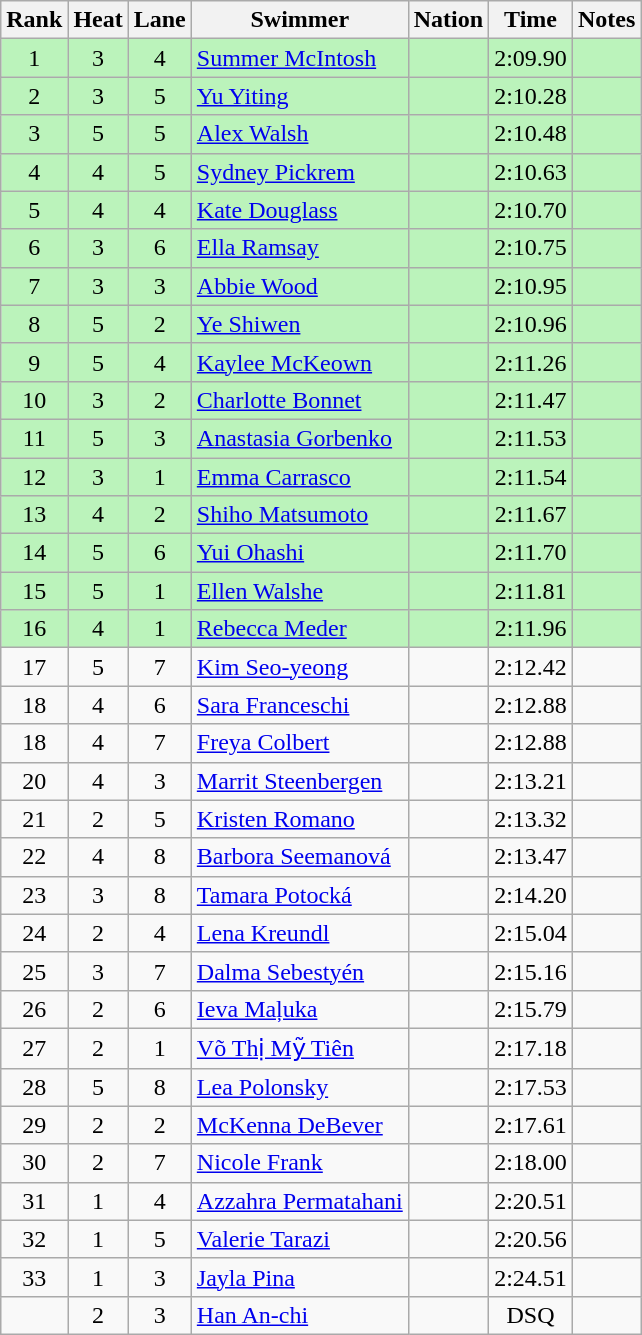<table class="wikitable sortable mw-collapsible" style="text-align:center">
<tr>
<th scope="col">Rank</th>
<th scope="col">Heat</th>
<th scope="col">Lane</th>
<th scope="col">Swimmer</th>
<th scope="col">Nation</th>
<th scope="col">Time</th>
<th scope="col">Notes</th>
</tr>
<tr bgcolor=bbf3bb>
<td>1</td>
<td>3</td>
<td>4</td>
<td align="left"><a href='#'>Summer McIntosh</a></td>
<td align="left"></td>
<td>2:09.90</td>
<td></td>
</tr>
<tr bgcolor=bbf3bb>
<td>2</td>
<td>3</td>
<td>5</td>
<td align="left"><a href='#'>Yu Yiting</a></td>
<td align="left"></td>
<td>2:10.28</td>
<td></td>
</tr>
<tr bgcolor=bbf3bb>
<td>3</td>
<td>5</td>
<td>5</td>
<td align="left"><a href='#'>Alex Walsh</a></td>
<td align="left"></td>
<td>2:10.48</td>
<td></td>
</tr>
<tr bgcolor=bbf3bb>
<td>4</td>
<td>4</td>
<td>5</td>
<td align="left"><a href='#'>Sydney Pickrem</a></td>
<td align="left"></td>
<td>2:10.63</td>
<td></td>
</tr>
<tr bgcolor=bbf3bb>
<td>5</td>
<td>4</td>
<td>4</td>
<td align="left"><a href='#'>Kate Douglass</a></td>
<td align="left"></td>
<td>2:10.70</td>
<td></td>
</tr>
<tr bgcolor=bbf3bb>
<td>6</td>
<td>3</td>
<td>6</td>
<td align="left"><a href='#'>Ella Ramsay</a></td>
<td align="left"></td>
<td>2:10.75</td>
<td></td>
</tr>
<tr bgcolor=bbf3bb>
<td>7</td>
<td>3</td>
<td>3</td>
<td align="left"><a href='#'>Abbie Wood</a></td>
<td align="left"></td>
<td>2:10.95</td>
<td></td>
</tr>
<tr bgcolor=bbf3bb>
<td>8</td>
<td>5</td>
<td>2</td>
<td align="left"><a href='#'>Ye Shiwen</a></td>
<td align="left"></td>
<td>2:10.96</td>
<td></td>
</tr>
<tr bgcolor=bbf3bb>
<td>9</td>
<td>5</td>
<td>4</td>
<td align="left"><a href='#'>Kaylee McKeown</a></td>
<td align="left"></td>
<td>2:11.26</td>
<td></td>
</tr>
<tr bgcolor=bbf3bb>
<td>10</td>
<td>3</td>
<td>2</td>
<td align="left"><a href='#'>Charlotte Bonnet</a></td>
<td align="left"></td>
<td>2:11.47</td>
<td></td>
</tr>
<tr bgcolor=bbf3bb>
<td>11</td>
<td>5</td>
<td>3</td>
<td align="left"><a href='#'>Anastasia Gorbenko</a></td>
<td align="left"></td>
<td>2:11.53</td>
<td></td>
</tr>
<tr bgcolor=bbf3bb>
<td>12</td>
<td>3</td>
<td>1</td>
<td align="left"><a href='#'>Emma Carrasco</a></td>
<td align="left"></td>
<td>2:11.54</td>
<td></td>
</tr>
<tr bgcolor=bbf3bb>
<td>13</td>
<td>4</td>
<td>2</td>
<td align="left"><a href='#'>Shiho Matsumoto</a></td>
<td align="left"></td>
<td>2:11.67</td>
<td></td>
</tr>
<tr bgcolor=bbf3bb>
<td>14</td>
<td>5</td>
<td>6</td>
<td align="left"><a href='#'>Yui Ohashi</a></td>
<td align="left"></td>
<td>2:11.70</td>
<td></td>
</tr>
<tr bgcolor=bbf3bb>
<td>15</td>
<td>5</td>
<td>1</td>
<td align="left"><a href='#'>Ellen Walshe</a></td>
<td align="left"></td>
<td>2:11.81</td>
<td></td>
</tr>
<tr bgcolor=bbf3bb>
<td>16</td>
<td>4</td>
<td>1</td>
<td align="left"><a href='#'>Rebecca Meder</a></td>
<td align="left"></td>
<td>2:11.96</td>
<td></td>
</tr>
<tr>
<td>17</td>
<td>5</td>
<td>7</td>
<td align="left"><a href='#'>Kim Seo-yeong</a></td>
<td align="left"></td>
<td>2:12.42</td>
<td></td>
</tr>
<tr>
<td>18</td>
<td>4</td>
<td>6</td>
<td align="left"><a href='#'>Sara Franceschi</a></td>
<td align="left"></td>
<td>2:12.88</td>
<td></td>
</tr>
<tr>
<td>18</td>
<td>4</td>
<td>7</td>
<td align="left"><a href='#'>Freya Colbert</a></td>
<td align="left"></td>
<td>2:12.88</td>
<td></td>
</tr>
<tr>
<td>20</td>
<td>4</td>
<td>3</td>
<td align="left"><a href='#'>Marrit Steenbergen</a></td>
<td align="left"></td>
<td>2:13.21</td>
<td></td>
</tr>
<tr>
<td>21</td>
<td>2</td>
<td>5</td>
<td align="left"><a href='#'>Kristen Romano</a></td>
<td align="left"></td>
<td>2:13.32</td>
<td></td>
</tr>
<tr>
<td>22</td>
<td>4</td>
<td>8</td>
<td align="left"><a href='#'>Barbora Seemanová</a></td>
<td align="left"></td>
<td>2:13.47</td>
<td></td>
</tr>
<tr>
<td>23</td>
<td>3</td>
<td>8</td>
<td align="left"><a href='#'>Tamara Potocká</a></td>
<td align="left"></td>
<td>2:14.20</td>
<td></td>
</tr>
<tr>
<td>24</td>
<td>2</td>
<td>4</td>
<td align="left"><a href='#'>Lena Kreundl</a></td>
<td align="left"></td>
<td>2:15.04</td>
<td></td>
</tr>
<tr>
<td>25</td>
<td>3</td>
<td>7</td>
<td align="left"><a href='#'>Dalma Sebestyén</a></td>
<td align="left"></td>
<td>2:15.16</td>
<td></td>
</tr>
<tr>
<td>26</td>
<td>2</td>
<td>6</td>
<td align="left"><a href='#'>Ieva Maļuka</a></td>
<td align="left"></td>
<td>2:15.79</td>
<td></td>
</tr>
<tr>
<td>27</td>
<td>2</td>
<td>1</td>
<td align="left"><a href='#'>Võ Thị Mỹ Tiên</a></td>
<td align="left"></td>
<td>2:17.18</td>
<td></td>
</tr>
<tr>
<td>28</td>
<td>5</td>
<td>8</td>
<td align="left" left><a href='#'>Lea Polonsky</a></td>
<td align="left"></td>
<td>2:17.53</td>
<td></td>
</tr>
<tr>
<td>29</td>
<td>2</td>
<td>2</td>
<td align="left"><a href='#'>McKenna DeBever</a></td>
<td align="left"></td>
<td>2:17.61</td>
<td></td>
</tr>
<tr>
<td>30</td>
<td>2</td>
<td>7</td>
<td align="left"><a href='#'>Nicole Frank</a></td>
<td align="left"></td>
<td>2:18.00</td>
<td></td>
</tr>
<tr>
<td>31</td>
<td>1</td>
<td>4</td>
<td align="left"><a href='#'>Azzahra Permatahani</a></td>
<td align="left"></td>
<td>2:20.51</td>
<td></td>
</tr>
<tr>
<td>32</td>
<td>1</td>
<td>5</td>
<td align="left"><a href='#'>Valerie Tarazi</a></td>
<td align="left"></td>
<td>2:20.56</td>
<td></td>
</tr>
<tr>
<td>33</td>
<td>1</td>
<td>3</td>
<td align="left"><a href='#'>Jayla Pina</a></td>
<td align="left"></td>
<td>2:24.51</td>
<td></td>
</tr>
<tr>
<td></td>
<td>2</td>
<td>3</td>
<td align="left"><a href='#'>Han An-chi</a></td>
<td align="left"></td>
<td>DSQ</td>
<td></td>
</tr>
</table>
